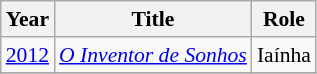<table class="wikitable" style="font-size: 90%;">
<tr>
<th>Year</th>
<th>Title</th>
<th>Role</th>
</tr>
<tr>
<td><a href='#'>2012</a></td>
<td><em><a href='#'>O Inventor de Sonhos</a></em></td>
<td>Iaínha</td>
</tr>
<tr>
</tr>
</table>
